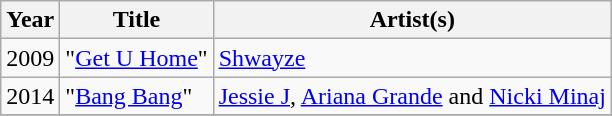<table class="wikitable sortable">
<tr>
<th>Year</th>
<th>Title</th>
<th>Artist(s)</th>
</tr>
<tr>
<td>2009</td>
<td>"<a href='#'>Get U Home</a>"</td>
<td><a href='#'>Shwayze</a></td>
</tr>
<tr>
<td>2014</td>
<td>"<a href='#'>Bang Bang</a>"</td>
<td><a href='#'>Jessie J</a>, <a href='#'>Ariana Grande</a> and <a href='#'>Nicki Minaj</a></td>
</tr>
<tr>
</tr>
</table>
